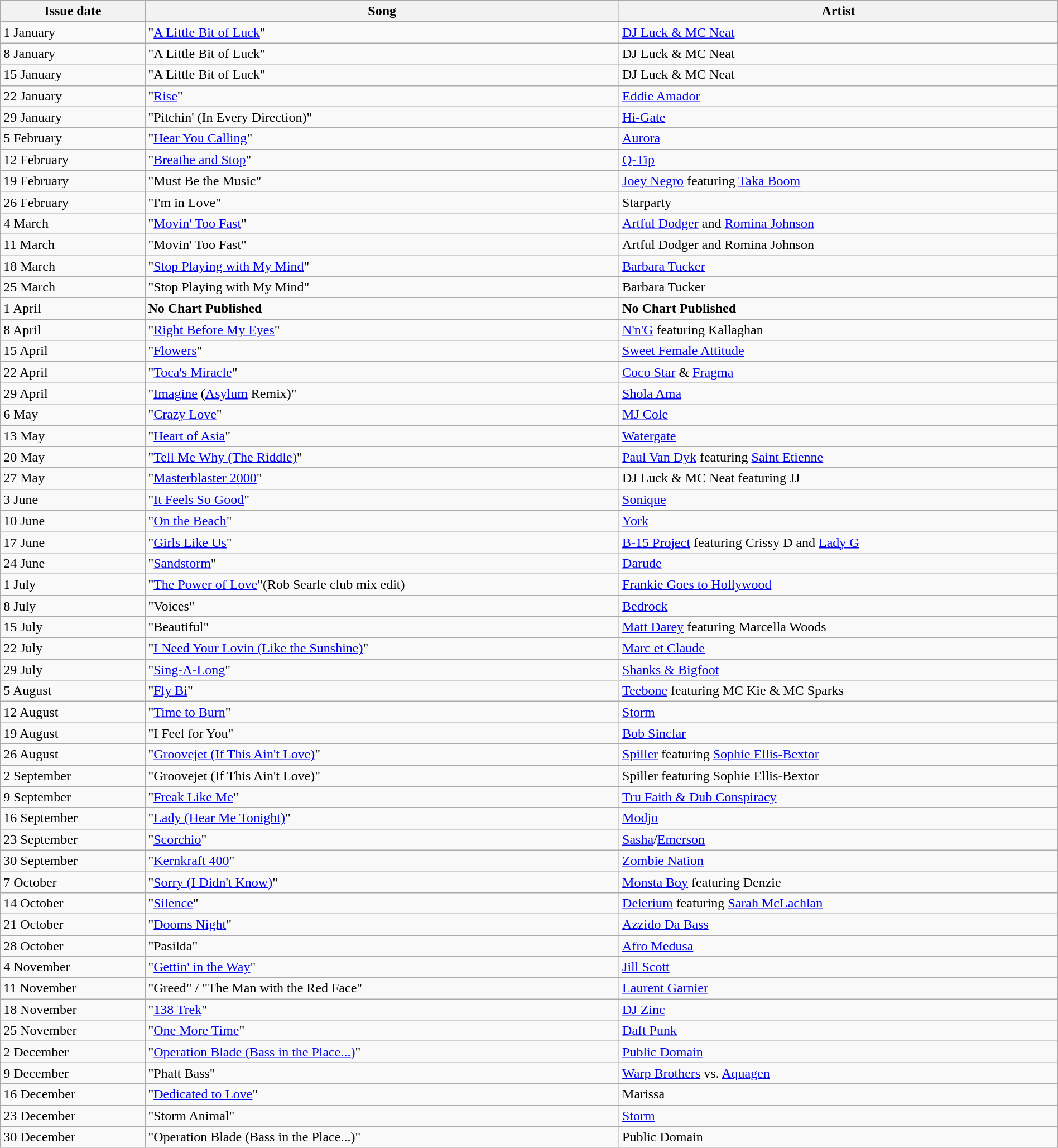<table width="100%" class=wikitable>
<tr>
<th>Issue date</th>
<th>Song</th>
<th>Artist</th>
</tr>
<tr>
<td>1 January</td>
<td>"<a href='#'>A Little Bit of Luck</a>"</td>
<td><a href='#'>DJ Luck & MC Neat</a></td>
</tr>
<tr>
<td>8 January</td>
<td>"A Little Bit of Luck"</td>
<td>DJ Luck & MC Neat</td>
</tr>
<tr>
<td>15 January</td>
<td>"A Little Bit of Luck"</td>
<td>DJ Luck & MC Neat</td>
</tr>
<tr>
<td>22 January</td>
<td>"<a href='#'>Rise</a>"</td>
<td><a href='#'>Eddie Amador</a></td>
</tr>
<tr>
<td>29 January</td>
<td>"Pitchin' (In Every Direction)"</td>
<td><a href='#'>Hi-Gate</a></td>
</tr>
<tr>
<td>5 February</td>
<td>"<a href='#'>Hear You Calling</a>"</td>
<td><a href='#'>Aurora</a></td>
</tr>
<tr>
<td>12 February</td>
<td>"<a href='#'>Breathe and Stop</a>"</td>
<td><a href='#'>Q-Tip</a></td>
</tr>
<tr>
<td>19 February</td>
<td>"Must Be the Music"</td>
<td><a href='#'>Joey Negro</a> featuring <a href='#'>Taka Boom</a></td>
</tr>
<tr>
<td>26 February</td>
<td>"I'm in Love"</td>
<td>Starparty</td>
</tr>
<tr>
<td>4 March</td>
<td>"<a href='#'>Movin' Too Fast</a>"</td>
<td><a href='#'>Artful Dodger</a> and <a href='#'>Romina Johnson</a></td>
</tr>
<tr>
<td>11 March</td>
<td>"Movin' Too Fast"</td>
<td>Artful Dodger and Romina Johnson</td>
</tr>
<tr>
<td>18 March</td>
<td>"<a href='#'>Stop Playing with My Mind</a>"</td>
<td><a href='#'>Barbara Tucker</a></td>
</tr>
<tr>
<td>25 March</td>
<td>"Stop Playing with My Mind"</td>
<td>Barbara Tucker</td>
</tr>
<tr>
<td>1 April</td>
<td><strong>No Chart Published</strong></td>
<td><strong>No Chart Published</strong></td>
</tr>
<tr>
<td>8 April</td>
<td>"<a href='#'>Right Before My Eyes</a>"</td>
<td><a href='#'>N'n'G</a> featuring Kallaghan</td>
</tr>
<tr>
<td>15 April</td>
<td>"<a href='#'>Flowers</a>"</td>
<td><a href='#'>Sweet Female Attitude</a></td>
</tr>
<tr>
<td>22 April</td>
<td>"<a href='#'>Toca's Miracle</a>"</td>
<td><a href='#'>Coco Star</a> & <a href='#'>Fragma</a></td>
</tr>
<tr>
<td>29 April</td>
<td>"<a href='#'>Imagine</a> (<a href='#'>Asylum</a> Remix)"</td>
<td><a href='#'>Shola Ama</a></td>
</tr>
<tr>
<td>6 May</td>
<td>"<a href='#'>Crazy Love</a>"</td>
<td><a href='#'>MJ Cole</a></td>
</tr>
<tr>
<td>13 May</td>
<td>"<a href='#'>Heart of Asia</a>"</td>
<td><a href='#'>Watergate</a></td>
</tr>
<tr>
<td>20 May</td>
<td>"<a href='#'>Tell Me Why (The Riddle)</a>"</td>
<td><a href='#'>Paul Van Dyk</a> featuring <a href='#'>Saint Etienne</a></td>
</tr>
<tr>
<td>27 May</td>
<td>"<a href='#'>Masterblaster 2000</a>"</td>
<td>DJ Luck & MC Neat featuring JJ</td>
</tr>
<tr>
<td>3 June</td>
<td>"<a href='#'>It Feels So Good</a>"</td>
<td><a href='#'>Sonique</a></td>
</tr>
<tr>
<td>10 June</td>
<td>"<a href='#'>On the Beach</a>"</td>
<td><a href='#'>York</a></td>
</tr>
<tr>
<td>17 June</td>
<td>"<a href='#'>Girls Like Us</a>"</td>
<td><a href='#'>B-15 Project</a> featuring Crissy D and <a href='#'>Lady G</a></td>
</tr>
<tr>
<td>24 June</td>
<td>"<a href='#'>Sandstorm</a>"</td>
<td><a href='#'>Darude</a></td>
</tr>
<tr>
<td>1 July</td>
<td>"<a href='#'>The Power of Love</a>"(Rob Searle club mix edit)</td>
<td><a href='#'>Frankie Goes to Hollywood</a></td>
</tr>
<tr>
<td>8 July</td>
<td>"Voices"</td>
<td><a href='#'>Bedrock</a></td>
</tr>
<tr>
<td>15 July</td>
<td>"Beautiful"</td>
<td><a href='#'>Matt Darey</a> featuring Marcella Woods</td>
</tr>
<tr>
<td>22 July</td>
<td>"<a href='#'>I Need Your Lovin (Like the Sunshine)</a>"</td>
<td><a href='#'>Marc et Claude</a></td>
</tr>
<tr>
<td>29 July</td>
<td>"<a href='#'>Sing-A-Long</a>"</td>
<td><a href='#'>Shanks & Bigfoot</a></td>
</tr>
<tr>
<td>5 August</td>
<td>"<a href='#'>Fly Bi</a>"</td>
<td><a href='#'>Teebone</a> featuring MC Kie & MC Sparks</td>
</tr>
<tr>
<td>12 August</td>
<td>"<a href='#'>Time to Burn</a>"</td>
<td><a href='#'>Storm</a></td>
</tr>
<tr>
<td>19 August</td>
<td>"I Feel for You"</td>
<td><a href='#'>Bob Sinclar</a></td>
</tr>
<tr>
<td>26 August</td>
<td>"<a href='#'>Groovejet (If This Ain't Love)</a>"</td>
<td><a href='#'>Spiller</a> featuring <a href='#'>Sophie Ellis-Bextor</a></td>
</tr>
<tr>
<td>2 September</td>
<td>"Groovejet (If This Ain't Love)"</td>
<td>Spiller featuring Sophie Ellis-Bextor</td>
</tr>
<tr>
<td>9 September</td>
<td>"<a href='#'>Freak Like Me</a>"</td>
<td><a href='#'>Tru Faith & Dub Conspiracy</a></td>
</tr>
<tr>
<td>16 September</td>
<td>"<a href='#'>Lady (Hear Me Tonight)</a>"</td>
<td><a href='#'>Modjo</a></td>
</tr>
<tr>
<td>23 September</td>
<td>"<a href='#'>Scorchio</a>"</td>
<td><a href='#'>Sasha</a>/<a href='#'>Emerson</a></td>
</tr>
<tr>
<td>30 September</td>
<td>"<a href='#'>Kernkraft 400</a>"</td>
<td><a href='#'>Zombie Nation</a></td>
</tr>
<tr>
<td>7 October</td>
<td>"<a href='#'>Sorry (I Didn't Know)</a>"</td>
<td><a href='#'>Monsta Boy</a> featuring Denzie</td>
</tr>
<tr>
<td>14 October</td>
<td>"<a href='#'>Silence</a>"</td>
<td><a href='#'>Delerium</a> featuring <a href='#'>Sarah McLachlan</a></td>
</tr>
<tr>
<td>21 October</td>
<td>"<a href='#'>Dooms Night</a>"</td>
<td><a href='#'>Azzido Da Bass</a></td>
</tr>
<tr>
<td>28 October</td>
<td>"Pasilda"</td>
<td><a href='#'>Afro Medusa</a></td>
</tr>
<tr>
<td>4 November</td>
<td>"<a href='#'>Gettin' in the Way</a>"</td>
<td><a href='#'>Jill Scott</a></td>
</tr>
<tr>
<td>11 November</td>
<td>"Greed" / "The Man with the Red Face"</td>
<td><a href='#'>Laurent Garnier</a></td>
</tr>
<tr>
<td>18 November</td>
<td>"<a href='#'>138 Trek</a>"</td>
<td><a href='#'>DJ Zinc</a></td>
</tr>
<tr>
<td>25 November</td>
<td>"<a href='#'>One More Time</a>"</td>
<td><a href='#'>Daft Punk</a></td>
</tr>
<tr>
<td>2 December</td>
<td>"<a href='#'>Operation Blade (Bass in the Place...)</a>"</td>
<td><a href='#'>Public Domain</a></td>
</tr>
<tr>
<td>9 December</td>
<td>"Phatt Bass"</td>
<td><a href='#'>Warp Brothers</a> vs. <a href='#'>Aquagen</a></td>
</tr>
<tr>
<td>16 December</td>
<td>"<a href='#'>Dedicated to Love</a>"</td>
<td>Marissa</td>
</tr>
<tr>
<td>23 December</td>
<td>"Storm Animal"</td>
<td><a href='#'>Storm</a></td>
</tr>
<tr>
<td>30 December</td>
<td>"Operation Blade (Bass in the Place...)"</td>
<td>Public Domain</td>
</tr>
</table>
